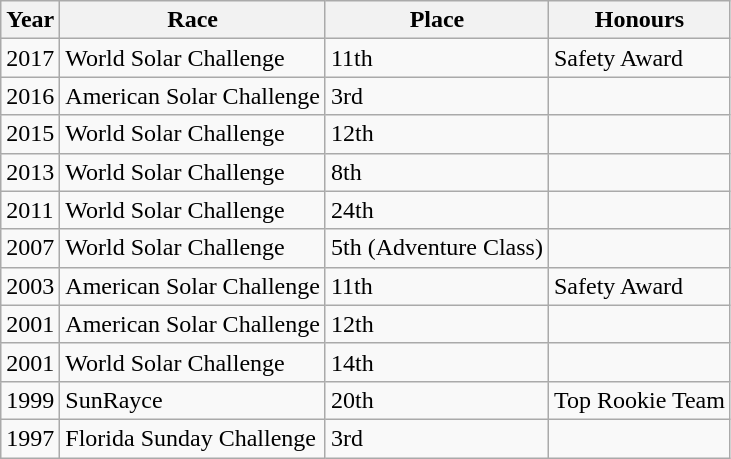<table class="wikitable">
<tr>
<th>Year</th>
<th>Race</th>
<th>Place</th>
<th>Honours</th>
</tr>
<tr>
<td>2017</td>
<td>World Solar Challenge</td>
<td>11th</td>
<td>Safety Award</td>
</tr>
<tr>
<td>2016</td>
<td>American Solar Challenge</td>
<td>3rd</td>
<td></td>
</tr>
<tr>
<td>2015</td>
<td>World Solar Challenge</td>
<td>12th</td>
<td></td>
</tr>
<tr>
<td>2013</td>
<td>World Solar Challenge</td>
<td>8th</td>
<td></td>
</tr>
<tr>
<td>2011</td>
<td>World Solar Challenge</td>
<td>24th</td>
<td></td>
</tr>
<tr>
<td>2007</td>
<td>World Solar Challenge</td>
<td>5th (Adventure Class)</td>
<td></td>
</tr>
<tr>
<td>2003</td>
<td>American Solar Challenge</td>
<td>11th</td>
<td>Safety Award</td>
</tr>
<tr>
<td>2001</td>
<td>American Solar Challenge</td>
<td>12th</td>
<td></td>
</tr>
<tr>
<td>2001</td>
<td>World Solar Challenge</td>
<td>14th</td>
<td></td>
</tr>
<tr>
<td>1999</td>
<td>SunRayce</td>
<td>20th</td>
<td>Top Rookie Team</td>
</tr>
<tr>
<td>1997</td>
<td>Florida Sunday Challenge</td>
<td>3rd</td>
<td></td>
</tr>
</table>
